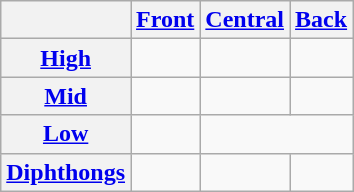<table class="wikitable" style="text-align:center">
<tr>
<th></th>
<th><a href='#'>Front</a></th>
<th><a href='#'>Central</a></th>
<th><a href='#'>Back</a></th>
</tr>
<tr align="center">
<th><a href='#'>High</a></th>
<td></td>
<td></td>
<td></td>
</tr>
<tr align="center">
<th><a href='#'>Mid</a></th>
<td></td>
<td></td>
<td></td>
</tr>
<tr align="center">
<th><a href='#'>Low</a></th>
<td></td>
<td colspan="2"></td>
</tr>
<tr>
<th><a href='#'>Diphthongs</a></th>
<td></td>
<td></td>
<td></td>
</tr>
</table>
